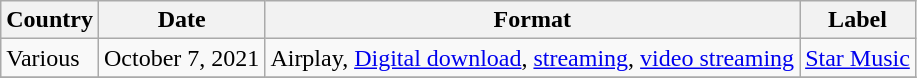<table class="wikitable">
<tr>
<th>Country</th>
<th>Date</th>
<th>Format</th>
<th>Label</th>
</tr>
<tr>
<td>Various</td>
<td>October 7, 2021</td>
<td>Airplay, <a href='#'>Digital download</a>, <a href='#'>streaming</a>, <a href='#'>video streaming</a></td>
<td><a href='#'>Star Music</a></td>
</tr>
<tr>
</tr>
</table>
